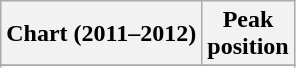<table class="wikitable sortable">
<tr>
<th>Chart (2011–2012)</th>
<th>Peak<br>position</th>
</tr>
<tr>
</tr>
<tr>
</tr>
<tr>
</tr>
<tr>
</tr>
<tr>
</tr>
<tr>
</tr>
<tr>
</tr>
<tr>
</tr>
<tr>
</tr>
<tr>
</tr>
<tr>
</tr>
<tr>
</tr>
<tr>
</tr>
<tr>
</tr>
<tr>
</tr>
<tr>
</tr>
<tr>
</tr>
</table>
